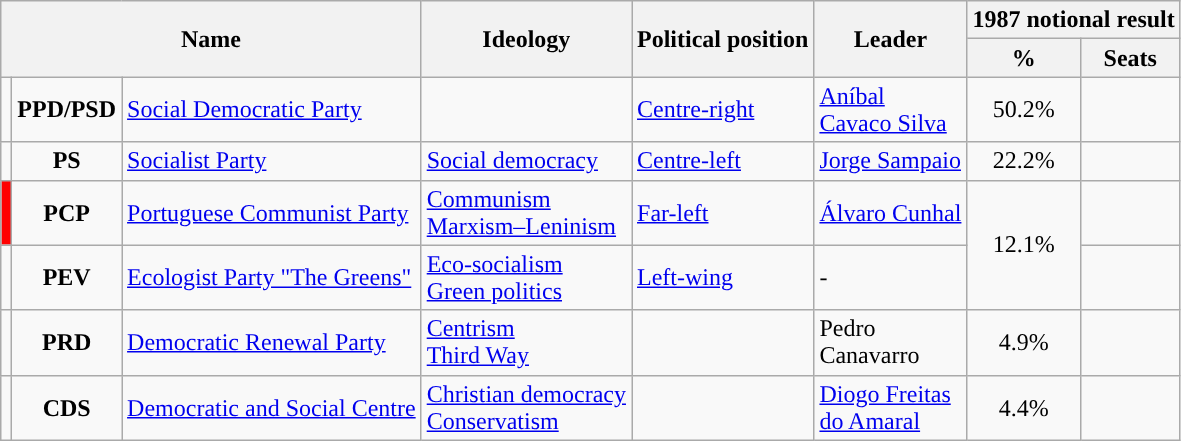<table class="wikitable">
<tr>
<th rowspan="2" colspan="3">Name</th>
<th rowspan="2">Ideology</th>
<th rowspan="2">Political position</th>
<th rowspan="2">Leader</th>
<th colspan="2">1987 notional result</th>
</tr>
<tr>
<th>%</th>
<th>Seats</th>
</tr>
<tr>
<td style="color:inherit;background:"></td>
<td style="text-align:center;"><strong>PPD/PSD</strong></td>
<td><a href='#'>Social Democratic Party</a><br></td>
<td></td>
<td><a href='#'>Centre-right</a></td>
<td><a href='#'>Aníbal<br>Cavaco Silva</a></td>
<td style="text-align:center;">50.2%</td>
<td></td>
</tr>
<tr>
<td style="color:inherit;background:"></td>
<td style="text-align:center;"><strong>PS</strong></td>
<td><a href='#'>Socialist Party</a><br></td>
<td><a href='#'>Social democracy</a></td>
<td><a href='#'>Centre-left</a></td>
<td><a href='#'>Jorge Sampaio</a></td>
<td style="text-align:center;">22.2%</td>
<td></td>
</tr>
<tr>
<td style="background:#f00;"></td>
<td style="text-align:center;"><strong>PCP</strong></td>
<td><a href='#'>Portuguese Communist Party</a><br></td>
<td><a href='#'>Communism</a><br><a href='#'>Marxism–Leninism</a></td>
<td><a href='#'>Far-left</a></td>
<td><a href='#'>Álvaro Cunhal</a></td>
<td rowspan="2" style="text-align:center;">12.1%</td>
<td></td>
</tr>
<tr>
<td style="color:inherit;background:"></td>
<td style="text-align:center;"><strong>PEV</strong></td>
<td><a href='#'>Ecologist Party "The Greens"</a><br></td>
<td><a href='#'>Eco-socialism</a><br><a href='#'>Green politics</a></td>
<td><a href='#'>Left-wing</a></td>
<td>-</td>
<td></td>
</tr>
<tr>
<td style="color:inherit;background:"></td>
<td style="text-align:center;"><strong>PRD</strong></td>
<td><a href='#'>Democratic Renewal Party</a><br></td>
<td><a href='#'>Centrism</a><br><a href='#'>Third Way</a></td>
<td></td>
<td>Pedro<br>Canavarro</td>
<td style="text-align:center;">4.9%</td>
<td></td>
</tr>
<tr>
<td style="color:inherit;background:"></td>
<td style="text-align:center;"><strong>CDS</strong></td>
<td><a href='#'>Democratic and Social Centre</a><br></td>
<td><a href='#'>Christian democracy</a><br><a href='#'>Conservatism</a></td>
<td></td>
<td><a href='#'>Diogo Freitas<br>do Amaral</a></td>
<td style="text-align:center;">4.4%</td>
<td></td>
</tr>
</table>
